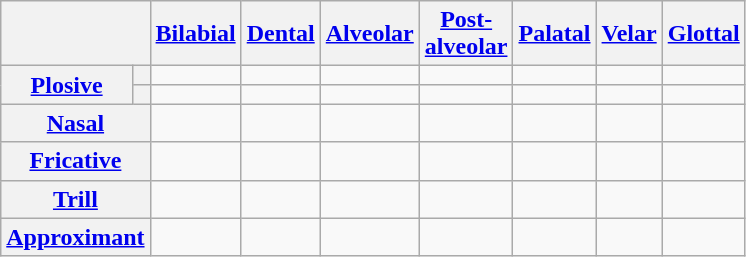<table class="wikitable" style="text-align:center;">
<tr>
<th colspan="2"></th>
<th><a href='#'>Bilabial</a></th>
<th><a href='#'>Dental</a></th>
<th><a href='#'>Alveolar</a></th>
<th><a href='#'>Post-<br> alveolar</a></th>
<th><a href='#'>Palatal</a></th>
<th><a href='#'>Velar</a></th>
<th><a href='#'>Glottal</a></th>
</tr>
<tr>
<th rowspan="2"><a href='#'>Plosive</a></th>
<th></th>
<td></td>
<td> </td>
<td> </td>
<td> </td>
<td></td>
<td></td>
<td></td>
</tr>
<tr>
<th></th>
<td></td>
<td></td>
<td></td>
<td></td>
<td></td>
<td></td>
<td></td>
</tr>
<tr>
<th colspan="2"><a href='#'>Nasal</a></th>
<td></td>
<td></td>
<td></td>
<td></td>
<td></td>
<td></td>
<td></td>
</tr>
<tr>
<th colspan="2"><a href='#'>Fricative</a></th>
<td></td>
<td></td>
<td></td>
<td> </td>
<td></td>
<td></td>
<td></td>
</tr>
<tr>
<th colspan="2"><a href='#'>Trill</a></th>
<td></td>
<td></td>
<td></td>
<td></td>
<td></td>
<td></td>
<td></td>
</tr>
<tr>
<th colspan="2"><a href='#'>Approximant</a></th>
<td></td>
<td></td>
<td></td>
<td></td>
<td> </td>
<td></td>
<td></td>
</tr>
</table>
